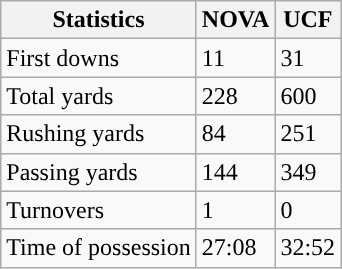<table class="wikitable" style="float: left;">
<tr>
<th>Statistics</th>
<th>NOVA</th>
<th>UCF</th>
</tr>
<tr>
<td>First downs</td>
<td>11</td>
<td>31</td>
</tr>
<tr>
<td>Total yards</td>
<td>228</td>
<td>600</td>
</tr>
<tr>
<td>Rushing yards</td>
<td>84</td>
<td>251</td>
</tr>
<tr>
<td>Passing yards</td>
<td>144</td>
<td>349</td>
</tr>
<tr>
<td>Turnovers</td>
<td>1</td>
<td>0</td>
</tr>
<tr>
<td>Time of possession</td>
<td>27:08</td>
<td>32:52</td>
</tr>
</table>
